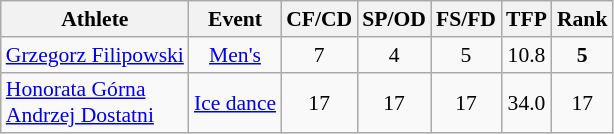<table class="wikitable" border="1" style="font-size:90%">
<tr>
<th>Athlete</th>
<th>Event</th>
<th>CF/CD</th>
<th>SP/OD</th>
<th>FS/FD</th>
<th>TFP</th>
<th>Rank</th>
</tr>
<tr align=center>
<td align=left><a href='#'>Grzegorz Filipowski</a></td>
<td><a href='#'>Men's</a></td>
<td>7</td>
<td>4</td>
<td>5</td>
<td>10.8</td>
<td><strong>5</strong></td>
</tr>
<tr align=center>
<td align=left><a href='#'>Honorata Górna</a><br><a href='#'>Andrzej Dostatni</a></td>
<td><a href='#'>Ice dance</a></td>
<td>17</td>
<td>17</td>
<td>17</td>
<td>34.0</td>
<td>17</td>
</tr>
</table>
